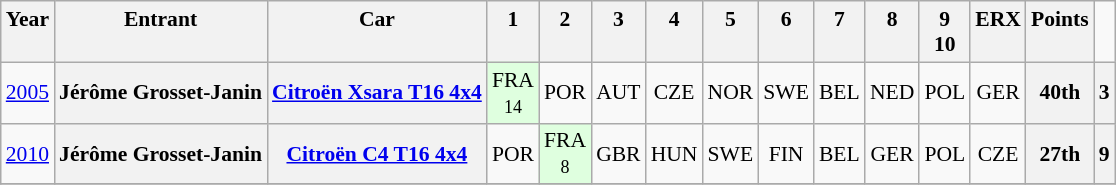<table class="wikitable" border="1" style="text-align:center; font-size:90%;">
<tr valign="top">
<th>Year</th>
<th>Entrant</th>
<th>Car</th>
<th>1</th>
<th>2</th>
<th>3</th>
<th>4</th>
<th>5</th>
<th>6</th>
<th>7</th>
<th>8</th>
<th>9<br>10</th>
<th>ERX</th>
<th>Points</th>
</tr>
<tr>
<td><a href='#'>2005</a></td>
<th>Jérôme Grosset-Janin</th>
<th><a href='#'>Citroën Xsara T16 4x4</a></th>
<td style="background:#DFFFDF;">FRA<br><small>14</small></td>
<td>POR<br><small></small></td>
<td>AUT<br><small></small></td>
<td>CZE<br><small></small></td>
<td>NOR<br><small></small></td>
<td>SWE<br><small></small></td>
<td>BEL<br><small></small></td>
<td>NED<br><small></small></td>
<td>POL<br><small></small></td>
<td>GER<br><small></small></td>
<th>40th</th>
<th>3</th>
</tr>
<tr>
<td><a href='#'>2010</a></td>
<th>Jérôme Grosset-Janin</th>
<th><a href='#'>Citroën C4 T16 4x4</a></th>
<td>POR<br><small></small></td>
<td style="background:#DFFFDF;">FRA<br><small>8</small></td>
<td>GBR<br><small></small></td>
<td>HUN<br><small></small></td>
<td>SWE<br><small></small></td>
<td>FIN<br><small></small></td>
<td>BEL<br><small></small></td>
<td>GER<br><small></small></td>
<td>POL<br><small></small></td>
<td>CZE<br><small></small></td>
<th>27th</th>
<th>9</th>
</tr>
<tr>
</tr>
</table>
